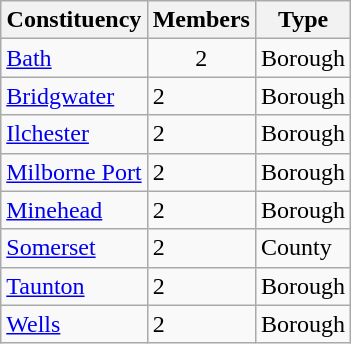<table class="wikitable sortable">
<tr>
<th>Constituency</th>
<th>Members</th>
<th>Type</th>
</tr>
<tr>
<td><a href='#'>Bath</a></td>
<td align="center">2</td>
<td>Borough</td>
</tr>
<tr>
<td><a href='#'>Bridgwater</a></td>
<td>2</td>
<td>Borough</td>
</tr>
<tr>
<td><a href='#'>Ilchester</a></td>
<td>2</td>
<td>Borough</td>
</tr>
<tr>
<td><a href='#'>Milborne Port</a></td>
<td>2</td>
<td>Borough</td>
</tr>
<tr>
<td><a href='#'>Minehead</a></td>
<td>2</td>
<td>Borough</td>
</tr>
<tr>
<td><a href='#'>Somerset</a></td>
<td>2</td>
<td>County</td>
</tr>
<tr>
<td><a href='#'>Taunton</a></td>
<td>2</td>
<td>Borough</td>
</tr>
<tr>
<td><a href='#'>Wells</a></td>
<td>2</td>
<td>Borough</td>
</tr>
</table>
